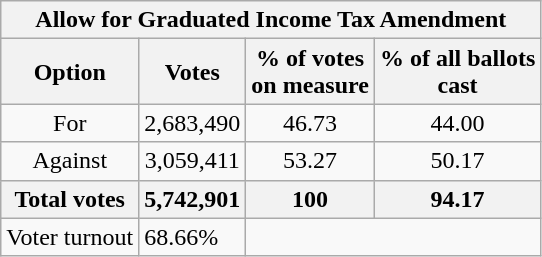<table class="wikitable">
<tr>
<th colspan=4 text align=center>Allow for Graduated Income Tax Amendment</th>
</tr>
<tr>
<th>Option</th>
<th>Votes</th>
<th>% of votes<br>on measure</th>
<th>% of all ballots<br>cast</th>
</tr>
<tr>
<td text align=center>For</td>
<td text align=center>2,683,490</td>
<td text align=center>46.73</td>
<td text align=center>44.00</td>
</tr>
<tr>
<td text align=center>Against</td>
<td text align=center>3,059,411</td>
<td text align=center>53.27</td>
<td text align=center>50.17</td>
</tr>
<tr>
<th text align=center>Total votes</th>
<th text align=center>5,742,901</th>
<th text align=center>100</th>
<th text align=center>94.17</th>
</tr>
<tr>
<td>Voter turnout</td>
<td>68.66%</td>
</tr>
</table>
